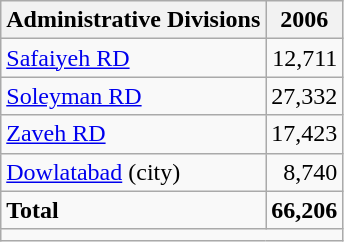<table class="wikitable">
<tr>
<th>Administrative Divisions</th>
<th>2006</th>
</tr>
<tr>
<td><a href='#'>Safaiyeh RD</a></td>
<td style="text-align: right;">12,711</td>
</tr>
<tr>
<td><a href='#'>Soleyman RD</a></td>
<td style="text-align: right;">27,332</td>
</tr>
<tr>
<td><a href='#'>Zaveh RD</a></td>
<td style="text-align: right;">17,423</td>
</tr>
<tr>
<td><a href='#'>Dowlatabad</a> (city)</td>
<td style="text-align: right;">8,740</td>
</tr>
<tr>
<td><strong>Total</strong></td>
<td style="text-align: right;"><strong>66,206</strong></td>
</tr>
<tr>
<td colspan=2></td>
</tr>
</table>
